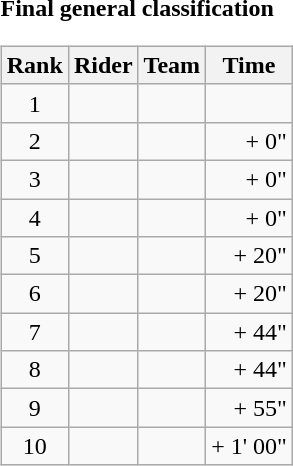<table>
<tr>
<td><strong>Final general classification</strong><br><table class="wikitable">
<tr>
<th scope="col">Rank</th>
<th scope="col">Rider</th>
<th scope="col">Team</th>
<th scope="col">Time</th>
</tr>
<tr>
<td style="text-align:center;">1</td>
<td></td>
<td></td>
<td style="text-align:right;"></td>
</tr>
<tr>
<td style="text-align:center;">2</td>
<td></td>
<td></td>
<td style="text-align:right;">+ 0"</td>
</tr>
<tr>
<td style="text-align:center;">3</td>
<td></td>
<td></td>
<td style="text-align:right;">+ 0"</td>
</tr>
<tr>
<td style="text-align:center;">4</td>
<td></td>
<td></td>
<td style="text-align:right;">+ 0"</td>
</tr>
<tr>
<td style="text-align:center;">5</td>
<td></td>
<td></td>
<td style="text-align:right;">+ 20"</td>
</tr>
<tr>
<td style="text-align:center;">6</td>
<td></td>
<td></td>
<td style="text-align:right;">+ 20"</td>
</tr>
<tr>
<td style="text-align:center;">7</td>
<td></td>
<td></td>
<td style="text-align:right;">+ 44"</td>
</tr>
<tr>
<td style="text-align:center;">8</td>
<td></td>
<td></td>
<td style="text-align:right;">+ 44"</td>
</tr>
<tr>
<td style="text-align:center;">9</td>
<td></td>
<td></td>
<td style="text-align:right;">+ 55"</td>
</tr>
<tr>
<td style="text-align:center;">10</td>
<td></td>
<td></td>
<td style="text-align:right;">+ 1' 00"</td>
</tr>
</table>
</td>
</tr>
</table>
